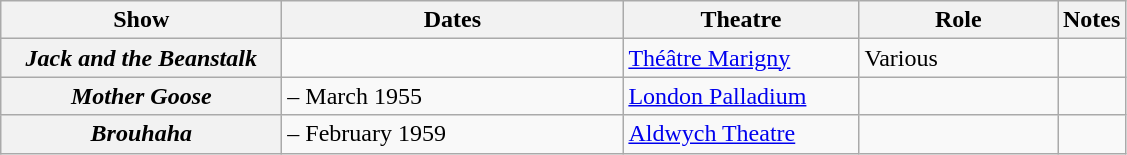<table class="wikitable plainrowheaders sortable" style="margin-right: 0;">
<tr>
<th scope="col" style="width: 180px;">Show</th>
<th scope="col" style="width: 220px;">Dates</th>
<th scope="col" style="width: 150px;">Theatre</th>
<th scope="col" style="width: 125px;">Role</th>
<th scope="col" class="unsortable">Notes</th>
</tr>
<tr>
<th scope="row"><em>Jack and the Beanstalk</em></th>
<td></td>
<td><a href='#'>Théâtre Marigny</a></td>
<td>Various</td>
<td style="text-align: center;"></td>
</tr>
<tr>
<th scope="row"><em>Mother Goose</em></th>
<td> – March 1955</td>
<td><a href='#'>London Palladium</a></td>
<td></td>
<td style="text-align: center;"></td>
</tr>
<tr>
<th scope="row"><em>Brouhaha</em></th>
<td> – February 1959</td>
<td><a href='#'>Aldwych Theatre</a></td>
<td></td>
<td style="text-align: center;"></td>
</tr>
</table>
